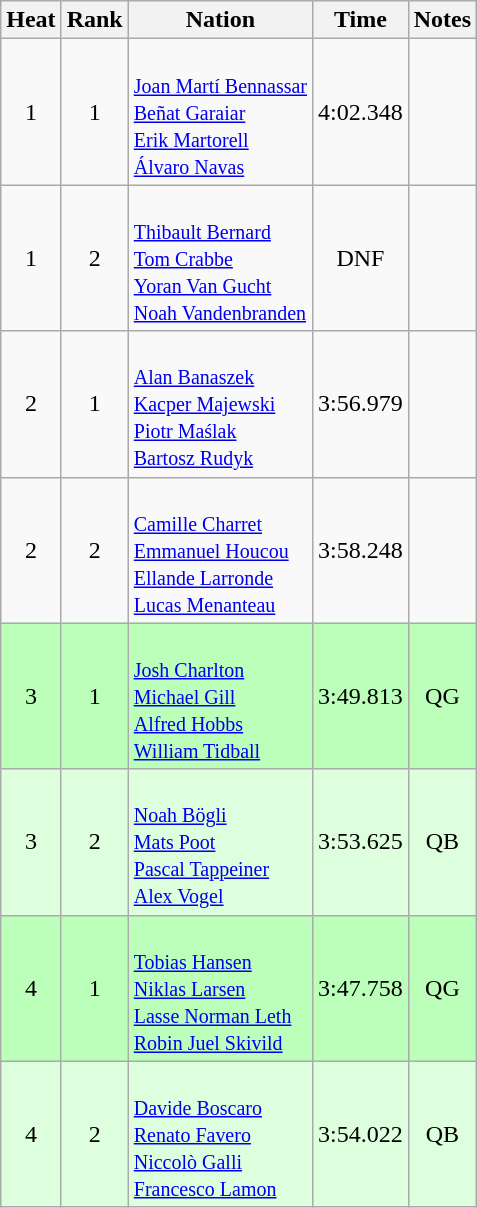<table class="wikitable sortable" style="text-align:center">
<tr>
<th>Heat</th>
<th>Rank</th>
<th>Nation</th>
<th>Time</th>
<th>Notes</th>
</tr>
<tr>
<td>1</td>
<td>1</td>
<td align=left><small><br><a href='#'>Joan Martí Bennassar</a><br><a href='#'>Beñat Garaiar</a><br><a href='#'>Erik Martorell</a><br><a href='#'>Álvaro Navas</a></small></td>
<td>4:02.348</td>
<td></td>
</tr>
<tr>
<td>1</td>
<td>2</td>
<td align=left><br><small><a href='#'>Thibault Bernard</a><br><a href='#'>Tom Crabbe</a><br><a href='#'>Yoran Van Gucht</a><br><a href='#'>Noah Vandenbranden</a></small></td>
<td>DNF</td>
<td></td>
</tr>
<tr>
<td>2</td>
<td>1</td>
<td align=left><br><small><a href='#'>Alan Banaszek</a><br><a href='#'>Kacper Majewski</a><br><a href='#'>Piotr Maślak</a><br><a href='#'>Bartosz Rudyk</a></small></td>
<td>3:56.979</td>
<td></td>
</tr>
<tr>
<td>2</td>
<td>2</td>
<td align=left><br><small><a href='#'>Camille Charret</a><br><a href='#'>Emmanuel Houcou</a><br><a href='#'>Ellande Larronde</a><br><a href='#'>Lucas Menanteau</a></small></td>
<td>3:58.248</td>
<td></td>
</tr>
<tr bgcolor=bbffbb>
<td>3</td>
<td>1</td>
<td align=left><br><small><a href='#'>Josh Charlton</a><br><a href='#'>Michael Gill</a><br><a href='#'>Alfred Hobbs</a><br><a href='#'>William Tidball</a></small></td>
<td>3:49.813</td>
<td>QG</td>
</tr>
<tr bgcolor=ddffdd>
<td>3</td>
<td>2</td>
<td align=left><br><small><a href='#'>Noah Bögli</a><br><a href='#'>Mats Poot</a><br><a href='#'>Pascal Tappeiner</a><br><a href='#'>Alex Vogel</a></small></td>
<td>3:53.625</td>
<td>QB</td>
</tr>
<tr bgcolor=bbffbb>
<td>4</td>
<td>1</td>
<td align=left><br><small><a href='#'>Tobias Hansen</a><br><a href='#'>Niklas Larsen</a><br><a href='#'>Lasse Norman Leth</a><br><a href='#'>Robin Juel Skivild</a></small></td>
<td>3:47.758</td>
<td>QG</td>
</tr>
<tr bgcolor=ddffdd>
<td>4</td>
<td>2</td>
<td align=left><br><small><a href='#'>Davide Boscaro</a><br><a href='#'>Renato Favero</a><br><a href='#'>Niccolò Galli</a><br><a href='#'>Francesco Lamon</a></small></td>
<td>3:54.022</td>
<td>QB</td>
</tr>
</table>
